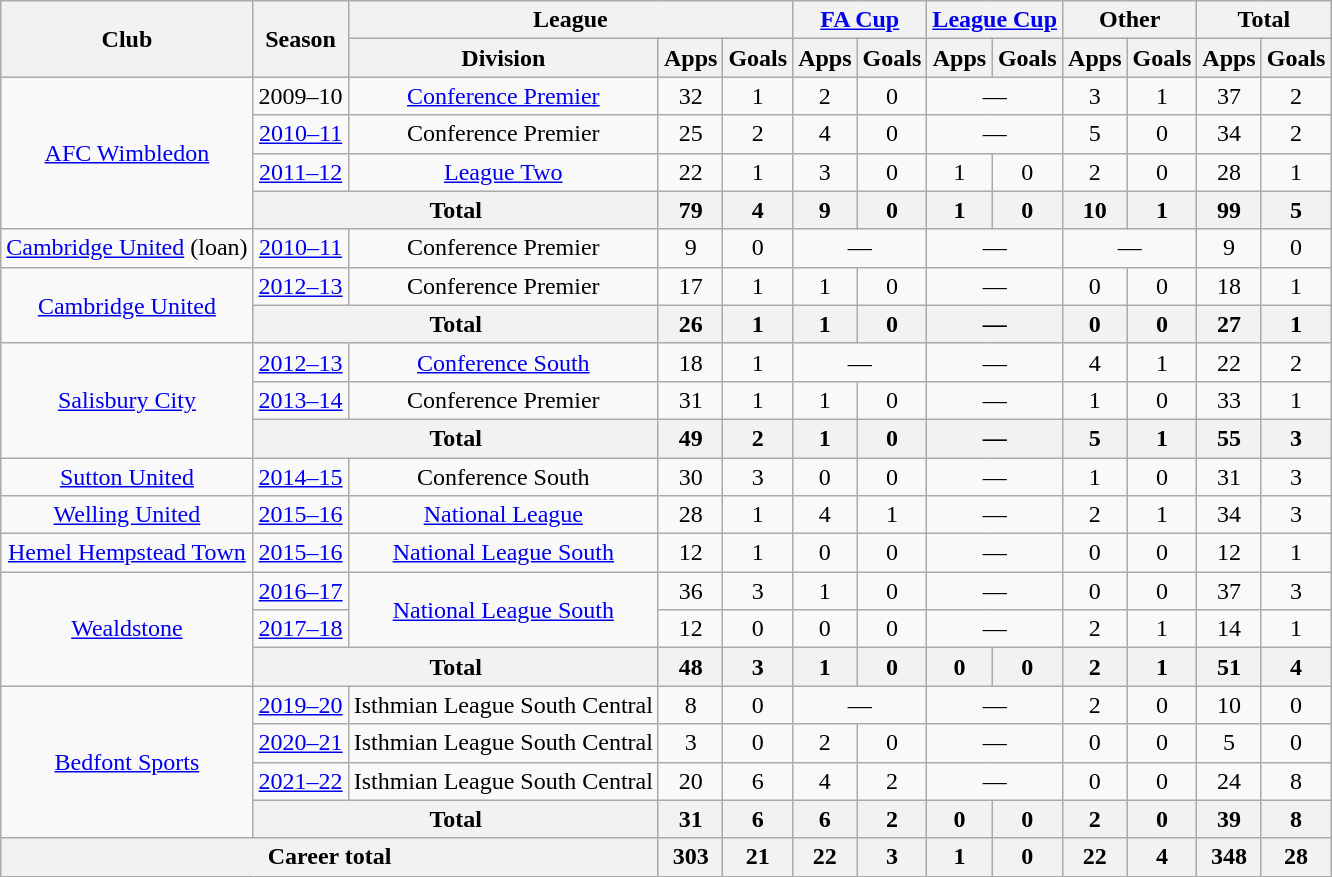<table class="wikitable" style="text-align:center">
<tr>
<th rowspan="2">Club</th>
<th rowspan="2">Season</th>
<th colspan="3">League</th>
<th colspan="2"><a href='#'>FA Cup</a></th>
<th colspan="2"><a href='#'>League Cup</a></th>
<th colspan="2">Other</th>
<th colspan="2">Total</th>
</tr>
<tr>
<th>Division</th>
<th>Apps</th>
<th>Goals</th>
<th>Apps</th>
<th>Goals</th>
<th>Apps</th>
<th>Goals</th>
<th>Apps</th>
<th>Goals</th>
<th>Apps</th>
<th>Goals</th>
</tr>
<tr>
<td rowspan="4"><a href='#'>AFC Wimbledon</a></td>
<td>2009–10</td>
<td><a href='#'>Conference Premier</a></td>
<td>32</td>
<td>1</td>
<td>2</td>
<td>0</td>
<td colspan="2">—</td>
<td>3</td>
<td>1</td>
<td>37</td>
<td>2</td>
</tr>
<tr>
<td><a href='#'>2010–11</a></td>
<td>Conference Premier</td>
<td>25</td>
<td>2</td>
<td>4</td>
<td>0</td>
<td colspan="2">—</td>
<td>5</td>
<td>0</td>
<td>34</td>
<td>2</td>
</tr>
<tr>
<td><a href='#'>2011–12</a></td>
<td><a href='#'>League Two</a></td>
<td>22</td>
<td>1</td>
<td>3</td>
<td>0</td>
<td>1</td>
<td>0</td>
<td>2</td>
<td>0</td>
<td>28</td>
<td>1</td>
</tr>
<tr>
<th colspan=2>Total</th>
<th>79</th>
<th>4</th>
<th>9</th>
<th>0</th>
<th>1</th>
<th>0</th>
<th>10</th>
<th>1</th>
<th>99</th>
<th>5</th>
</tr>
<tr>
<td><a href='#'>Cambridge United</a> (loan)</td>
<td><a href='#'>2010–11</a></td>
<td>Conference Premier</td>
<td>9</td>
<td>0</td>
<td colspan="2">—</td>
<td colspan="2">—</td>
<td colspan="2">—</td>
<td>9</td>
<td>0</td>
</tr>
<tr>
<td rowspan="2"><a href='#'>Cambridge United</a></td>
<td><a href='#'>2012–13</a></td>
<td>Conference Premier</td>
<td>17</td>
<td>1</td>
<td>1</td>
<td>0</td>
<td colspan="2">—</td>
<td>0</td>
<td>0</td>
<td>18</td>
<td>1</td>
</tr>
<tr>
<th colspan=2>Total</th>
<th>26</th>
<th>1</th>
<th>1</th>
<th>0</th>
<th colspan="2">—</th>
<th>0</th>
<th>0</th>
<th>27</th>
<th>1</th>
</tr>
<tr>
<td rowspan="3"><a href='#'>Salisbury City</a></td>
<td><a href='#'>2012–13</a></td>
<td><a href='#'>Conference South</a></td>
<td>18</td>
<td>1</td>
<td colspan="2">—</td>
<td colspan="2">—</td>
<td>4</td>
<td>1</td>
<td>22</td>
<td>2</td>
</tr>
<tr>
<td><a href='#'>2013–14</a></td>
<td>Conference Premier</td>
<td>31</td>
<td>1</td>
<td>1</td>
<td>0</td>
<td colspan="2">—</td>
<td>1</td>
<td>0</td>
<td>33</td>
<td>1</td>
</tr>
<tr>
<th colspan=2>Total</th>
<th>49</th>
<th>2</th>
<th>1</th>
<th>0</th>
<th colspan="2">—</th>
<th>5</th>
<th>1</th>
<th>55</th>
<th>3</th>
</tr>
<tr>
<td><a href='#'>Sutton United</a></td>
<td><a href='#'>2014–15</a></td>
<td>Conference South</td>
<td>30</td>
<td>3</td>
<td>0</td>
<td>0</td>
<td colspan="2">—</td>
<td>1</td>
<td>0</td>
<td>31</td>
<td>3</td>
</tr>
<tr>
<td><a href='#'>Welling United</a></td>
<td><a href='#'>2015–16</a></td>
<td><a href='#'>National League</a></td>
<td>28</td>
<td>1</td>
<td>4</td>
<td>1</td>
<td colspan="2">—</td>
<td>2</td>
<td>1</td>
<td>34</td>
<td>3</td>
</tr>
<tr>
<td><a href='#'>Hemel Hempstead Town</a></td>
<td><a href='#'>2015–16</a></td>
<td><a href='#'>National League South</a></td>
<td>12</td>
<td>1</td>
<td>0</td>
<td>0</td>
<td colspan="2">—</td>
<td>0</td>
<td>0</td>
<td>12</td>
<td>1</td>
</tr>
<tr>
<td rowspan="3"><a href='#'>Wealdstone</a></td>
<td><a href='#'>2016–17</a></td>
<td rowspan="2"><a href='#'>National League South</a></td>
<td>36</td>
<td>3</td>
<td>1</td>
<td>0</td>
<td colspan="2">—</td>
<td>0</td>
<td>0</td>
<td>37</td>
<td>3</td>
</tr>
<tr>
<td><a href='#'>2017–18</a></td>
<td>12</td>
<td>0</td>
<td>0</td>
<td>0</td>
<td colspan="2">—</td>
<td>2</td>
<td>1</td>
<td>14</td>
<td>1</td>
</tr>
<tr>
<th colspan="2">Total</th>
<th>48</th>
<th>3</th>
<th>1</th>
<th>0</th>
<th>0</th>
<th>0</th>
<th>2</th>
<th>1</th>
<th>51</th>
<th>4</th>
</tr>
<tr>
<td rowspan="4"><a href='#'>Bedfont Sports</a></td>
<td><a href='#'>2019–20</a></td>
<td>Isthmian League South Central</td>
<td>8</td>
<td>0</td>
<td colspan="2">—</td>
<td colspan="2">—</td>
<td>2</td>
<td>0</td>
<td>10</td>
<td>0</td>
</tr>
<tr>
<td><a href='#'>2020–21</a></td>
<td>Isthmian League South Central</td>
<td>3</td>
<td>0</td>
<td>2</td>
<td>0</td>
<td colspan="2">—</td>
<td>0</td>
<td>0</td>
<td>5</td>
<td>0</td>
</tr>
<tr>
<td><a href='#'>2021–22</a></td>
<td>Isthmian League South Central</td>
<td>20</td>
<td>6</td>
<td>4</td>
<td>2</td>
<td colspan="2">—</td>
<td>0</td>
<td>0</td>
<td>24</td>
<td>8</td>
</tr>
<tr>
<th colspan="2">Total</th>
<th>31</th>
<th>6</th>
<th>6</th>
<th>2</th>
<th>0</th>
<th>0</th>
<th>2</th>
<th>0</th>
<th>39</th>
<th>8</th>
</tr>
<tr>
<th colspan="3">Career total</th>
<th>303</th>
<th>21</th>
<th>22</th>
<th>3</th>
<th>1</th>
<th>0</th>
<th>22</th>
<th>4</th>
<th>348</th>
<th>28</th>
</tr>
</table>
